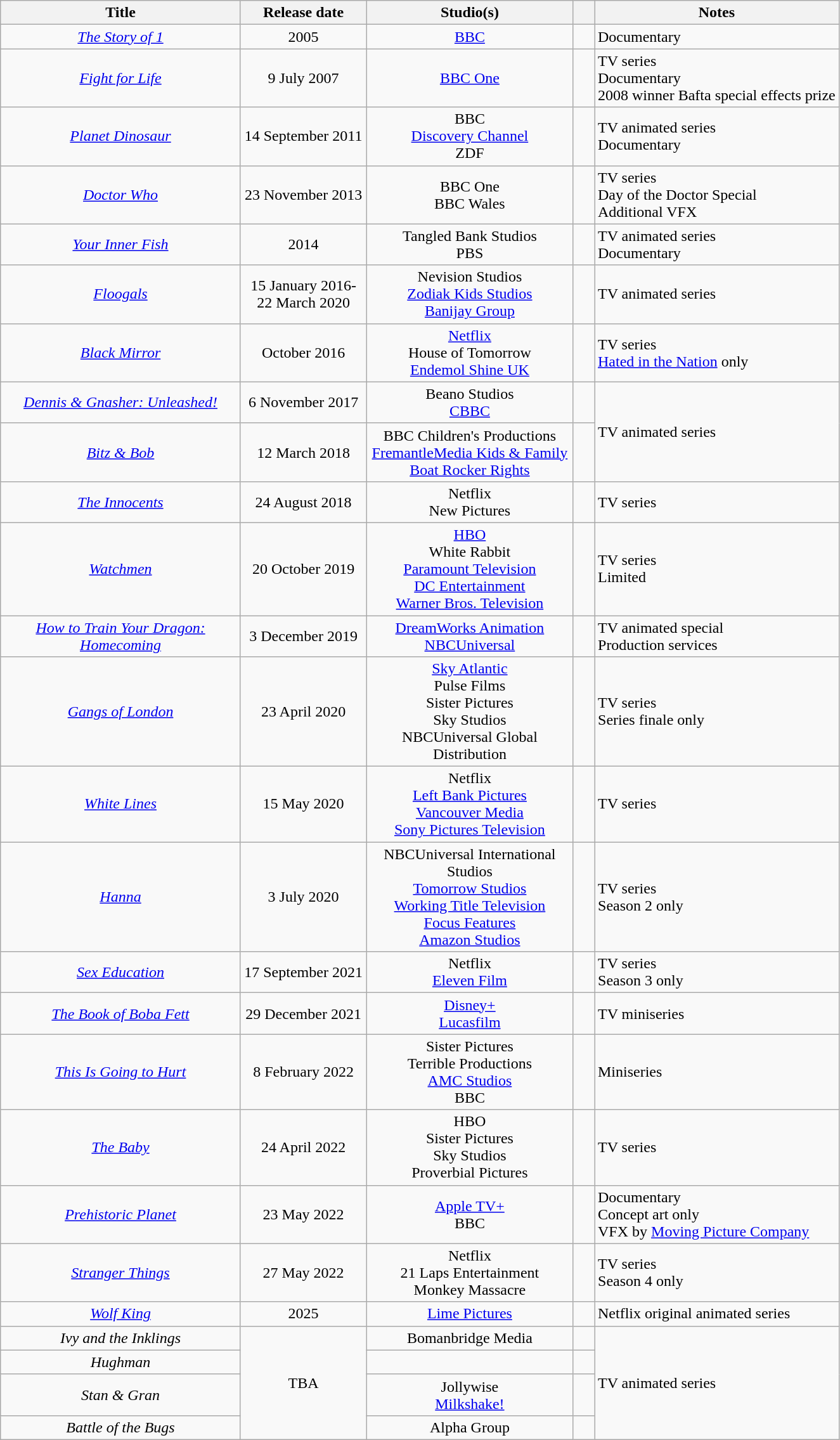<table class="wikitable sortable">
<tr>
<th width=245>Title</th>
<th ! width=125>Release date</th>
<th ! style="text-align:center;" width=210>Studio(s)</th>
<th ! style="width:15px;" class="unsortable"></th>
<th>Notes</th>
</tr>
<tr>
<td style="text-align:center;"><em><a href='#'>The Story of 1</a></em></td>
<td style="text-align:center;">2005</td>
<td style="text-align:center;"><a href='#'>BBC</a></td>
<td></td>
<td>Documentary</td>
</tr>
<tr>
<td style="text-align:center;"><em><a href='#'>Fight for Life</a></em></td>
<td style="text-align:center;">9 July 2007</td>
<td style="text-align:center;"><a href='#'>BBC One</a></td>
<td></td>
<td>TV series<br>Documentary<br>2008 winner Bafta special effects prize</td>
</tr>
<tr>
<td style="text-align:center;"><em><a href='#'>Planet Dinosaur</a></em></td>
<td style="text-align:center;">14 September 2011</td>
<td style="text-align:center;">BBC<br><a href='#'>Discovery Channel</a><br>ZDF</td>
<td></td>
<td>TV animated series<br>Documentary</td>
</tr>
<tr>
<td style="text-align:center;"><em><a href='#'>Doctor Who</a></em></td>
<td style="text-align:center;">23 November 2013</td>
<td style="text-align:center;">BBC One<br>BBC Wales</td>
<td></td>
<td>TV series<br>Day of the Doctor Special<br>Additional VFX</td>
</tr>
<tr>
<td style="text-align:center;"><em><a href='#'>Your Inner Fish</a></em></td>
<td style="text-align:center;">2014</td>
<td style="text-align:center;">Tangled Bank Studios<br>PBS</td>
<td></td>
<td>TV animated series<br>Documentary</td>
</tr>
<tr>
<td style="text-align:center;"><em><a href='#'>Floogals</a></em></td>
<td style="text-align:center;">15 January 2016-22 March 2020</td>
<td style="text-align:center;">Nevision Studios<br><a href='#'>Zodiak Kids Studios</a><br><a href='#'>Banijay Group</a></td>
<td></td>
<td>TV animated series</td>
</tr>
<tr>
<td style="text-align:center;"><em><a href='#'>Black Mirror</a></em></td>
<td style="text-align:center;">October 2016</td>
<td style="text-align:center;"><a href='#'>Netflix</a><br>House of Tomorrow<br><a href='#'>Endemol Shine UK</a></td>
<td></td>
<td>TV series<br><a href='#'>Hated in the Nation</a> only</td>
</tr>
<tr>
<td style="text-align:center;"><em><a href='#'>Dennis & Gnasher: Unleashed!</a></em></td>
<td style="text-align:center;">6 November 2017</td>
<td style="text-align:center;">Beano Studios<br><a href='#'>CBBC</a></td>
<td></td>
<td Rowspan="2">TV animated series</td>
</tr>
<tr>
<td style="text-align:center;"><em><a href='#'>Bitz & Bob</a></em></td>
<td style="text-align:center;">12 March 2018</td>
<td style="text-align:center;">BBC Children's Productions<br><a href='#'>FremantleMedia Kids & Family</a><br><a href='#'>Boat Rocker Rights</a></td>
<td></td>
</tr>
<tr>
<td style="text-align:center;"><em><a href='#'>The Innocents</a></em></td>
<td style="text-align:center;">24 August 2018</td>
<td style="text-align:center;">Netflix<br>New Pictures</td>
<td></td>
<td>TV series</td>
</tr>
<tr>
<td style="text-align:center;"><em><a href='#'>Watchmen</a></em></td>
<td style="text-align:center;">20 October 2019</td>
<td style="text-align:center;"><a href='#'>HBO</a><br>White Rabbit<br><a href='#'>Paramount Television</a><br><a href='#'>DC Entertainment</a><br><a href='#'>Warner Bros. Television</a></td>
<td></td>
<td>TV series<br>Limited</td>
</tr>
<tr>
<td style="text-align:center;"><em><a href='#'>How to Train Your Dragon: Homecoming</a></em></td>
<td style="text-align:center;">3 December 2019</td>
<td style="text-align:center;"><a href='#'>DreamWorks Animation</a><br><a href='#'>NBCUniversal</a></td>
<td></td>
<td>TV animated special<br>Production services</td>
</tr>
<tr>
<td style="text-align:center;"><em><a href='#'>Gangs of London</a></em></td>
<td style="text-align:center;">23 April 2020</td>
<td style="text-align:center;"><a href='#'>Sky Atlantic</a><br>Pulse Films<br>Sister Pictures<br>Sky Studios<br>NBCUniversal Global Distribution</td>
<td></td>
<td>TV series<br>Series finale only</td>
</tr>
<tr>
<td style="text-align:center;"><em><a href='#'>White Lines</a></em></td>
<td style="text-align:center;">15 May 2020</td>
<td style="text-align:center;">Netflix<br><a href='#'>Left Bank Pictures</a><br><a href='#'>Vancouver Media</a><br><a href='#'>Sony Pictures Television</a></td>
<td></td>
<td>TV series</td>
</tr>
<tr>
<td style="text-align:center;"><em><a href='#'>Hanna</a></em></td>
<td style="text-align:center;">3 July 2020</td>
<td style="text-align:center;">NBCUniversal International Studios<br><a href='#'>Tomorrow Studios</a><br><a href='#'>Working Title Television</a><br><a href='#'>Focus Features</a><br><a href='#'>Amazon Studios</a></td>
<td></td>
<td>TV series<br>Season 2 only</td>
</tr>
<tr>
<td style="text-align:center;"><em><a href='#'>Sex Education</a></em></td>
<td style="text-align:center;">17 September 2021</td>
<td style="text-align:center;">Netflix<br><a href='#'>Eleven Film</a></td>
<td></td>
<td>TV series<br>Season 3 only</td>
</tr>
<tr>
<td style="text-align:center;"><em><a href='#'>The Book of Boba Fett</a></em></td>
<td style="text-align:center;">29 December 2021</td>
<td style="text-align:center;"><a href='#'>Disney+</a><br><a href='#'>Lucasfilm</a></td>
<td></td>
<td>TV miniseries</td>
</tr>
<tr>
<td style="text-align:center;"><em><a href='#'>This Is Going to Hurt</a></em></td>
<td style="text-align:center;">8 February 2022</td>
<td style="text-align:center;">Sister Pictures<br>Terrible Productions<br><a href='#'>AMC Studios</a><br>BBC</td>
<td></td>
<td>Miniseries</td>
</tr>
<tr>
<td style="text-align:center;"><em><a href='#'>The Baby</a></em></td>
<td style="text-align:center;">24 April 2022</td>
<td style="text-align:center;">HBO<br>Sister Pictures<br>Sky Studios<br>Proverbial Pictures</td>
<td></td>
<td>TV series</td>
</tr>
<tr>
<td style="text-align:center;"><em><a href='#'>Prehistoric Planet</a></em></td>
<td style="text-align:center;">23 May 2022</td>
<td style="text-align:center;"><a href='#'>Apple TV+</a><br>BBC</td>
<td></td>
<td>Documentary<br>Concept art only<br>VFX by <a href='#'>Moving Picture Company</a></td>
</tr>
<tr>
<td style="text-align:center;"><em><a href='#'>Stranger Things</a></em></td>
<td style="text-align:center;">27 May 2022</td>
<td style="text-align:center;">Netflix<br>21 Laps Entertainment<br>Monkey Massacre</td>
<td></td>
<td>TV series<br>Season 4 only</td>
</tr>
<tr>
<td style="text-align:center;"><em><a href='#'>Wolf King</a></em></td>
<td style="text-align:center;">2025</td>
<td style="text-align:center;"><a href='#'>Lime Pictures</a></td>
<td></td>
<td>Netflix original animated series</td>
</tr>
<tr>
<td style="text-align:center;"><em>Ivy and the Inklings</em></td>
<td style="text-align:center;" rowspan="4">TBA</td>
<td style="text-align:center;">Bomanbridge Media</td>
<td></td>
<td Rowspan="4">TV animated series</td>
</tr>
<tr>
<td style="text-align:center;"><em>Hughman</em></td>
<td></td>
</tr>
<tr>
<td style="text-align:center;"><em>Stan & Gran</em></td>
<td style="text-align:center;">Jollywise<br><a href='#'>Milkshake!</a></td>
<td></td>
</tr>
<tr>
<td style="text-align:center;"><em>Battle of the Bugs</em></td>
<td style="text-align:center;">Alpha Group</td>
<td></td>
</tr>
</table>
